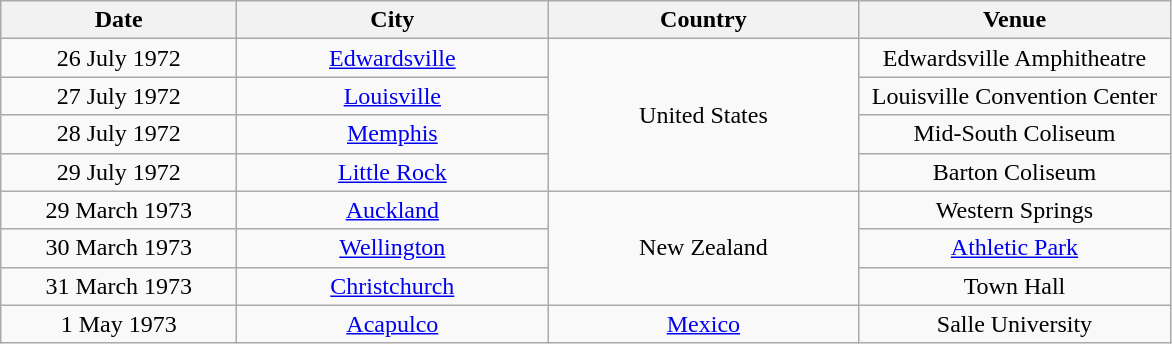<table class="wikitable" style="text-align:center;">
<tr>
<th width="150">Date</th>
<th width="200">City</th>
<th width="200">Country</th>
<th width="200">Venue</th>
</tr>
<tr>
<td>26 July 1972</td>
<td><a href='#'>Edwardsville</a></td>
<td rowspan="4">United States</td>
<td>Edwardsville Amphitheatre</td>
</tr>
<tr>
<td>27 July 1972</td>
<td><a href='#'>Louisville</a></td>
<td>Louisville Convention Center</td>
</tr>
<tr>
<td>28 July 1972</td>
<td><a href='#'>Memphis</a></td>
<td>Mid-South Coliseum</td>
</tr>
<tr>
<td>29 July 1972</td>
<td><a href='#'>Little Rock</a></td>
<td>Barton Coliseum</td>
</tr>
<tr>
<td>29 March 1973</td>
<td><a href='#'>Auckland</a></td>
<td rowspan="3">New Zealand</td>
<td>Western Springs</td>
</tr>
<tr>
<td>30 March 1973</td>
<td><a href='#'>Wellington</a></td>
<td><a href='#'>Athletic Park</a></td>
</tr>
<tr>
<td>31 March 1973</td>
<td><a href='#'>Christchurch</a></td>
<td>Town Hall</td>
</tr>
<tr>
<td>1 May 1973</td>
<td><a href='#'>Acapulco</a></td>
<td><a href='#'>Mexico</a></td>
<td>Salle University</td>
</tr>
</table>
